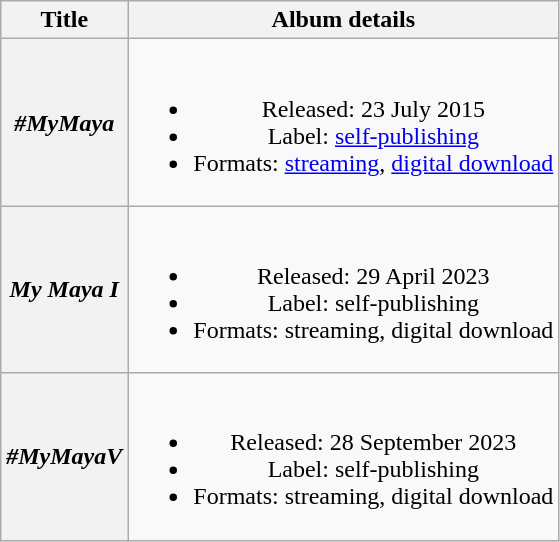<table class="wikitable plainrowheaders" style="text-align:center;">
<tr>
<th>Title</th>
<th>Album details</th>
</tr>
<tr>
<th scope="row"><em>#MyMaya</em></th>
<td><br><ul><li>Released: 23 July 2015</li><li>Label: <a href='#'>self-publishing</a></li><li>Formats: <a href='#'>streaming</a>, <a href='#'>digital download</a></li></ul></td>
</tr>
<tr>
<th scope="row"><em>My Maya I</em></th>
<td><br><ul><li>Released: 29 April 2023</li><li>Label: self-publishing</li><li>Formats: streaming, digital download</li></ul></td>
</tr>
<tr>
<th scope="row"><em>#MyMayaV</em></th>
<td><br><ul><li>Released: 28 September 2023</li><li>Label: self-publishing</li><li>Formats: streaming, digital download</li></ul></td>
</tr>
</table>
